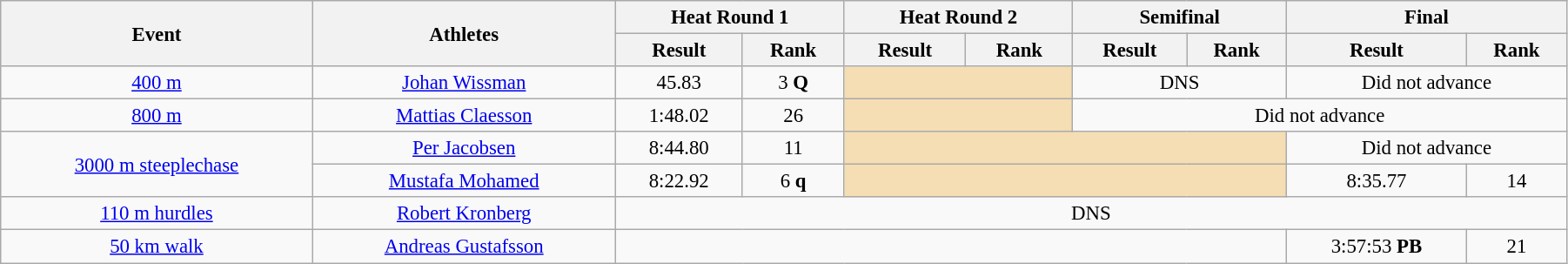<table class="wikitable" style="font-size:95%; text-align:center;" width="95%">
<tr>
<th rowspan="2">Event</th>
<th rowspan="2">Athletes</th>
<th colspan="2">Heat Round 1</th>
<th colspan="2">Heat Round 2</th>
<th colspan="2">Semifinal</th>
<th colspan="2">Final</th>
</tr>
<tr>
<th>Result</th>
<th>Rank</th>
<th>Result</th>
<th>Rank</th>
<th>Result</th>
<th>Rank</th>
<th>Result</th>
<th>Rank</th>
</tr>
<tr>
<td><a href='#'>400 m</a></td>
<td><a href='#'>Johan Wissman</a></td>
<td align=center>45.83</td>
<td align=center>3 <strong>Q</strong></td>
<td colspan="2" bgcolor="wheat"></td>
<td align=center colspan="2">DNS</td>
<td align=center colspan="2">Did not advance</td>
</tr>
<tr>
<td><a href='#'>800 m</a></td>
<td><a href='#'>Mattias Claesson</a></td>
<td align=center>1:48.02</td>
<td align=center>26</td>
<td colspan="2" bgcolor="wheat"></td>
<td align=center colspan="4">Did not advance</td>
</tr>
<tr>
<td rowspan=2><a href='#'>3000 m steeplechase</a></td>
<td><a href='#'>Per Jacobsen</a></td>
<td align=center>8:44.80</td>
<td align=center>11</td>
<td colspan="4" bgcolor="wheat"></td>
<td align=center colspan="2">Did not advance</td>
</tr>
<tr>
<td><a href='#'>Mustafa Mohamed</a></td>
<td align=center>8:22.92</td>
<td align=center>6 <strong>q</strong></td>
<td colspan="4" bgcolor="wheat"></td>
<td align=center>8:35.77</td>
<td align=center>14</td>
</tr>
<tr>
<td><a href='#'>110 m hurdles</a></td>
<td><a href='#'>Robert Kronberg</a></td>
<td align=center colspan="8">DNS</td>
</tr>
<tr>
<td><a href='#'>50 km walk</a></td>
<td><a href='#'>Andreas Gustafsson</a></td>
<td align=center colspan="6"></td>
<td align=center>3:57:53 <strong>PB</strong></td>
<td align=center>21</td>
</tr>
</table>
